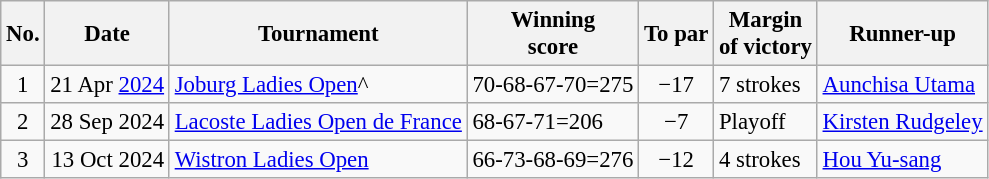<table class="wikitable" style="font-size:95%;">
<tr>
<th>No.</th>
<th>Date</th>
<th>Tournament</th>
<th>Winning<br>score</th>
<th>To par</th>
<th>Margin<br>of victory</th>
<th>Runner-up</th>
</tr>
<tr>
<td align=center>1</td>
<td align=right>21 Apr <a href='#'>2024</a></td>
<td><a href='#'>Joburg Ladies Open</a>^</td>
<td>70-68-67-70=275</td>
<td align=center>−17</td>
<td>7 strokes</td>
<td> <a href='#'>Aunchisa Utama</a></td>
</tr>
<tr>
<td align=center>2</td>
<td align=right>28 Sep 2024</td>
<td><a href='#'>Lacoste Ladies Open de France</a></td>
<td>68-67-71=206</td>
<td align=center>−7</td>
<td>Playoff</td>
<td> <a href='#'>Kirsten Rudgeley</a></td>
</tr>
<tr>
<td align=center>3</td>
<td align=right>13 Oct 2024</td>
<td><a href='#'>Wistron Ladies Open</a></td>
<td>66-73-68-69=276</td>
<td align=center>−12</td>
<td>4 strokes</td>
<td> <a href='#'>Hou Yu-sang</a></td>
</tr>
</table>
